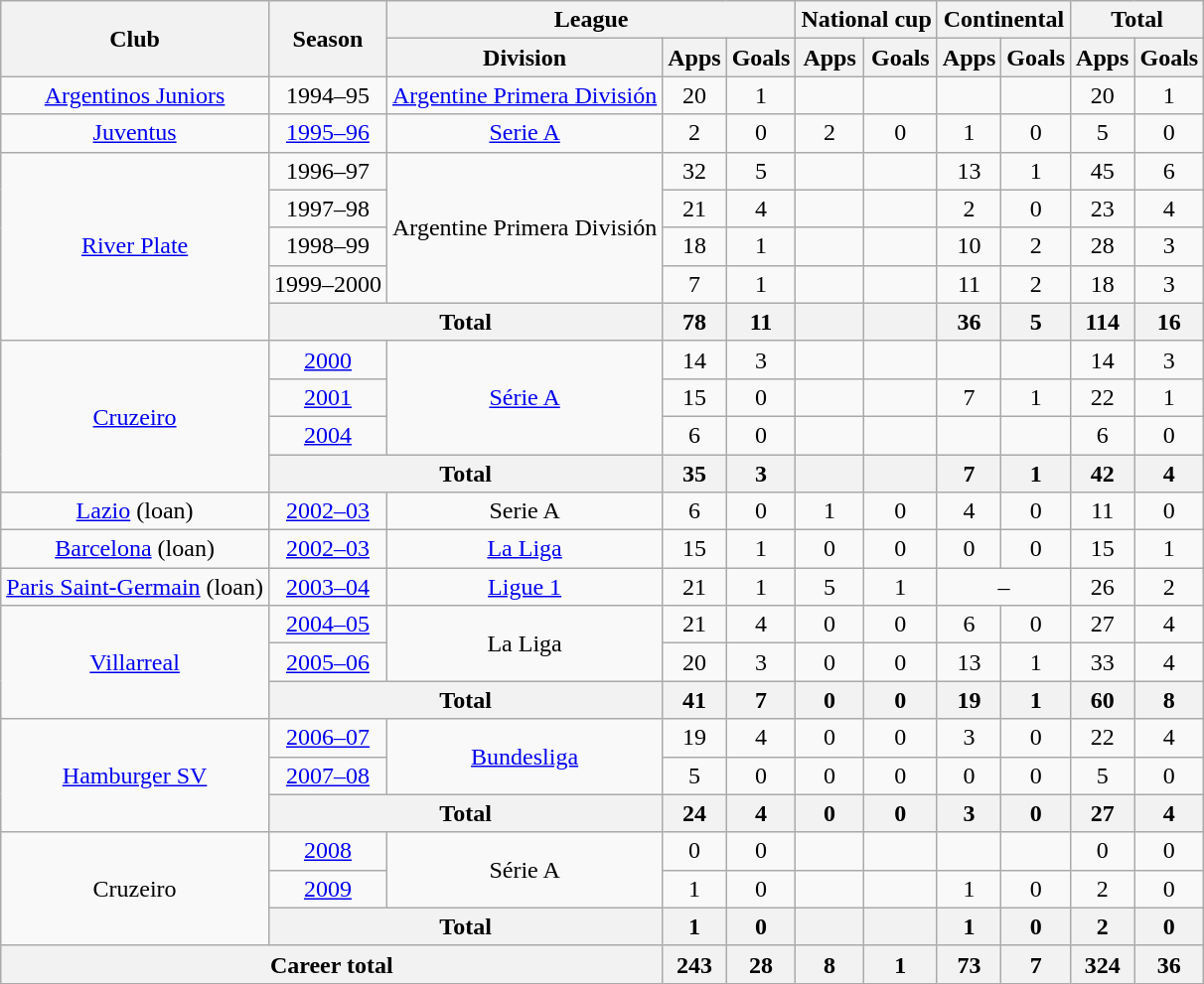<table class="wikitable" style="text-align:center;">
<tr>
<th rowspan="2">Club</th>
<th rowspan="2">Season</th>
<th colspan="3">League</th>
<th colspan="2">National cup</th>
<th colspan="2">Continental</th>
<th colspan="2">Total</th>
</tr>
<tr>
<th>Division</th>
<th>Apps</th>
<th>Goals</th>
<th>Apps</th>
<th>Goals</th>
<th>Apps</th>
<th>Goals</th>
<th>Apps</th>
<th>Goals</th>
</tr>
<tr>
<td><a href='#'>Argentinos Juniors</a></td>
<td>1994–95</td>
<td><a href='#'>Argentine Primera División</a></td>
<td>20</td>
<td>1</td>
<td></td>
<td></td>
<td></td>
<td></td>
<td>20</td>
<td>1</td>
</tr>
<tr>
<td><a href='#'>Juventus</a></td>
<td><a href='#'>1995–96</a></td>
<td><a href='#'>Serie A</a></td>
<td>2</td>
<td>0</td>
<td>2</td>
<td>0</td>
<td>1</td>
<td>0</td>
<td>5</td>
<td>0</td>
</tr>
<tr>
<td rowspan="5"><a href='#'>River Plate</a></td>
<td>1996–97</td>
<td rowspan="4">Argentine Primera División</td>
<td>32</td>
<td>5</td>
<td></td>
<td></td>
<td>13</td>
<td>1</td>
<td>45</td>
<td>6</td>
</tr>
<tr>
<td>1997–98</td>
<td>21</td>
<td>4</td>
<td></td>
<td></td>
<td>2</td>
<td>0</td>
<td>23</td>
<td>4</td>
</tr>
<tr>
<td>1998–99</td>
<td>18</td>
<td>1</td>
<td></td>
<td></td>
<td>10</td>
<td>2</td>
<td>28</td>
<td>3</td>
</tr>
<tr>
<td>1999–2000</td>
<td>7</td>
<td>1</td>
<td></td>
<td></td>
<td>11</td>
<td>2</td>
<td>18</td>
<td>3</td>
</tr>
<tr>
<th colspan="2">Total</th>
<th>78</th>
<th>11</th>
<th></th>
<th></th>
<th>36</th>
<th>5</th>
<th>114</th>
<th>16</th>
</tr>
<tr>
<td rowspan="4"><a href='#'>Cruzeiro</a></td>
<td><a href='#'>2000</a></td>
<td rowspan="3"><a href='#'>Série A</a></td>
<td>14</td>
<td>3</td>
<td></td>
<td></td>
<td></td>
<td></td>
<td>14</td>
<td>3</td>
</tr>
<tr>
<td><a href='#'>2001</a></td>
<td>15</td>
<td>0</td>
<td></td>
<td></td>
<td>7</td>
<td>1</td>
<td>22</td>
<td>1</td>
</tr>
<tr>
<td><a href='#'>2004</a></td>
<td>6</td>
<td>0</td>
<td></td>
<td></td>
<td></td>
<td></td>
<td>6</td>
<td>0</td>
</tr>
<tr>
<th colspan="2">Total</th>
<th>35</th>
<th>3</th>
<th></th>
<th></th>
<th>7</th>
<th>1</th>
<th>42</th>
<th>4</th>
</tr>
<tr>
<td><a href='#'>Lazio</a> (loan)</td>
<td><a href='#'>2002–03</a></td>
<td>Serie A</td>
<td>6</td>
<td>0</td>
<td>1</td>
<td>0</td>
<td>4</td>
<td>0</td>
<td>11</td>
<td>0</td>
</tr>
<tr>
<td><a href='#'>Barcelona</a> (loan)</td>
<td><a href='#'>2002–03</a></td>
<td><a href='#'>La Liga</a></td>
<td>15</td>
<td>1</td>
<td>0</td>
<td>0</td>
<td>0</td>
<td>0</td>
<td>15</td>
<td>1</td>
</tr>
<tr>
<td><a href='#'>Paris Saint-Germain</a> (loan)</td>
<td><a href='#'>2003–04</a></td>
<td><a href='#'>Ligue 1</a></td>
<td>21</td>
<td>1</td>
<td>5</td>
<td>1</td>
<td colspan="2">–</td>
<td>26</td>
<td>2</td>
</tr>
<tr>
<td rowspan="3"><a href='#'>Villarreal</a></td>
<td><a href='#'>2004–05</a></td>
<td rowspan="2">La Liga</td>
<td>21</td>
<td>4</td>
<td>0</td>
<td>0</td>
<td>6</td>
<td>0</td>
<td>27</td>
<td>4</td>
</tr>
<tr>
<td><a href='#'>2005–06</a></td>
<td>20</td>
<td>3</td>
<td>0</td>
<td>0</td>
<td>13</td>
<td>1</td>
<td>33</td>
<td>4</td>
</tr>
<tr>
<th colspan="2">Total</th>
<th>41</th>
<th>7</th>
<th>0</th>
<th>0</th>
<th>19</th>
<th>1</th>
<th>60</th>
<th>8</th>
</tr>
<tr>
<td rowspan="3"><a href='#'>Hamburger SV</a></td>
<td><a href='#'>2006–07</a></td>
<td rowspan="2"><a href='#'>Bundesliga</a></td>
<td>19</td>
<td>4</td>
<td>0</td>
<td>0</td>
<td>3</td>
<td>0</td>
<td>22</td>
<td>4</td>
</tr>
<tr>
<td><a href='#'>2007–08</a></td>
<td>5</td>
<td>0</td>
<td>0</td>
<td>0</td>
<td>0</td>
<td>0</td>
<td>5</td>
<td>0</td>
</tr>
<tr>
<th colspan="2">Total</th>
<th>24</th>
<th>4</th>
<th>0</th>
<th>0</th>
<th>3</th>
<th>0</th>
<th>27</th>
<th>4</th>
</tr>
<tr>
<td rowspan="3">Cruzeiro</td>
<td><a href='#'>2008</a></td>
<td rowspan="2">Série A</td>
<td>0</td>
<td>0</td>
<td></td>
<td></td>
<td></td>
<td></td>
<td>0</td>
<td>0</td>
</tr>
<tr>
<td><a href='#'>2009</a></td>
<td>1</td>
<td>0</td>
<td></td>
<td></td>
<td>1</td>
<td>0</td>
<td>2</td>
<td>0</td>
</tr>
<tr>
<th colspan="2">Total</th>
<th>1</th>
<th>0</th>
<th></th>
<th></th>
<th>1</th>
<th>0</th>
<th>2</th>
<th>0</th>
</tr>
<tr>
<th colspan="3">Career total</th>
<th>243</th>
<th>28</th>
<th>8</th>
<th>1</th>
<th>73</th>
<th>7</th>
<th>324</th>
<th>36</th>
</tr>
</table>
